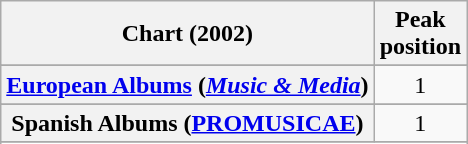<table class="wikitable sortable plainrowheaders" style="text-align:center">
<tr>
<th scope="col">Chart (2002)</th>
<th scope="col">Peak<br>position</th>
</tr>
<tr>
</tr>
<tr>
</tr>
<tr>
</tr>
<tr>
</tr>
<tr>
</tr>
<tr>
</tr>
<tr>
</tr>
<tr>
<th scope="row"><a href='#'>European Albums</a> (<em><a href='#'>Music & Media</a></em>)</th>
<td>1</td>
</tr>
<tr>
</tr>
<tr>
</tr>
<tr>
</tr>
<tr>
</tr>
<tr>
</tr>
<tr>
</tr>
<tr>
</tr>
<tr>
</tr>
<tr>
</tr>
<tr>
<th scope="row">Spanish Albums (<a href='#'>PROMUSICAE</a>)</th>
<td>1</td>
</tr>
<tr>
</tr>
<tr>
</tr>
<tr>
</tr>
<tr>
</tr>
<tr>
</tr>
</table>
